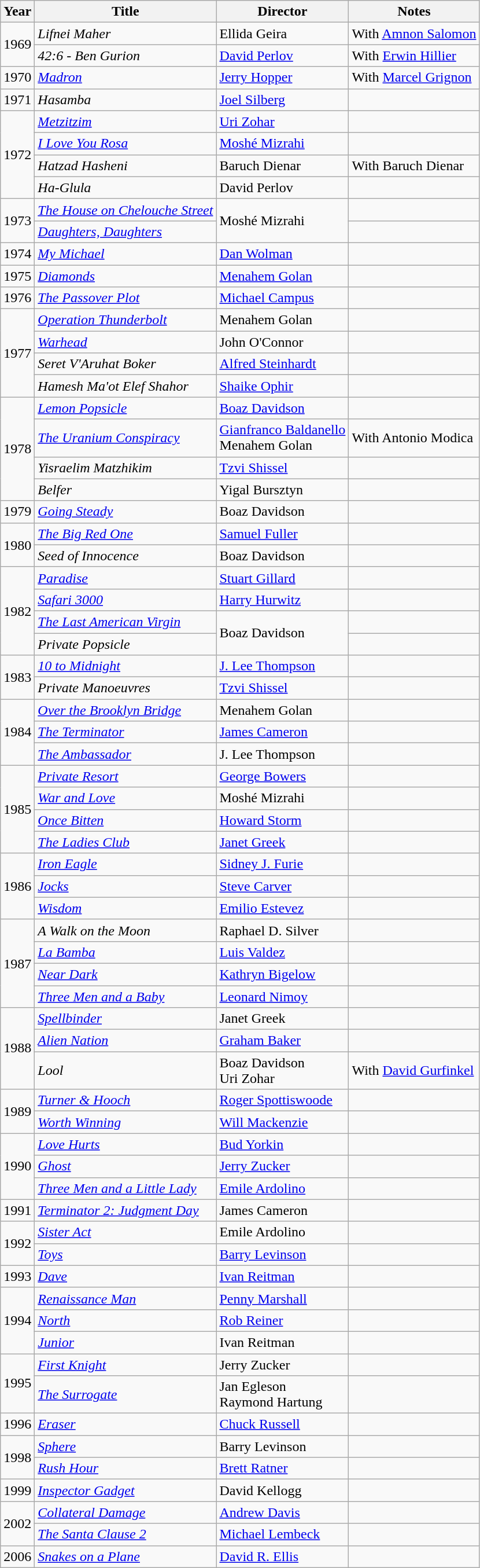<table class="wikitable">
<tr>
<th>Year</th>
<th>Title</th>
<th>Director</th>
<th>Notes</th>
</tr>
<tr>
<td rowspan=2>1969</td>
<td><em>Lifnei Maher</em></td>
<td>Ellida Geira</td>
<td>With <a href='#'>Amnon Salomon</a></td>
</tr>
<tr>
<td><em>42:6 - Ben Gurion</em></td>
<td><a href='#'>David Perlov</a></td>
<td>With <a href='#'>Erwin Hillier</a></td>
</tr>
<tr>
<td>1970</td>
<td><em><a href='#'>Madron</a></em></td>
<td><a href='#'>Jerry Hopper</a></td>
<td>With <a href='#'>Marcel Grignon</a></td>
</tr>
<tr>
<td>1971</td>
<td><em>Hasamba</em></td>
<td><a href='#'>Joel Silberg</a></td>
<td></td>
</tr>
<tr>
<td rowspan=4>1972</td>
<td><em><a href='#'>Metzitzim</a></em></td>
<td><a href='#'>Uri Zohar</a></td>
<td></td>
</tr>
<tr>
<td><em><a href='#'>I Love You Rosa</a></em></td>
<td><a href='#'>Moshé Mizrahi</a></td>
<td></td>
</tr>
<tr>
<td><em>Hatzad Hasheni</em></td>
<td>Baruch Dienar</td>
<td>With Baruch Dienar</td>
</tr>
<tr>
<td><em>Ha-Glula</em></td>
<td>David Perlov</td>
<td></td>
</tr>
<tr>
<td rowspan=2>1973</td>
<td><em><a href='#'>The House on Chelouche Street</a></em></td>
<td rowspan=2>Moshé Mizrahi</td>
<td></td>
</tr>
<tr>
<td><em><a href='#'>Daughters, Daughters</a></em></td>
<td></td>
</tr>
<tr>
<td>1974</td>
<td><em><a href='#'>My Michael</a></em></td>
<td><a href='#'>Dan Wolman</a></td>
<td></td>
</tr>
<tr>
<td>1975</td>
<td><em><a href='#'>Diamonds</a></em></td>
<td><a href='#'>Menahem Golan</a></td>
<td></td>
</tr>
<tr>
<td>1976</td>
<td><em><a href='#'>The Passover Plot</a> </em></td>
<td><a href='#'>Michael Campus</a></td>
<td></td>
</tr>
<tr>
<td rowspan=4>1977</td>
<td><em><a href='#'>Operation Thunderbolt</a></em></td>
<td>Menahem Golan</td>
<td></td>
</tr>
<tr>
<td><em><a href='#'>Warhead</a></em></td>
<td>John O'Connor</td>
<td></td>
</tr>
<tr>
<td><em>Seret V'Aruhat Boker</em></td>
<td><a href='#'>Alfred Steinhardt</a></td>
<td></td>
</tr>
<tr>
<td><em>Hamesh Ma'ot Elef Shahor</em></td>
<td><a href='#'>Shaike Ophir</a></td>
<td></td>
</tr>
<tr>
<td rowspan=4>1978</td>
<td><em><a href='#'>Lemon Popsicle</a></em></td>
<td><a href='#'>Boaz Davidson</a></td>
<td></td>
</tr>
<tr>
<td><em><a href='#'>The Uranium Conspiracy</a></em></td>
<td><a href='#'>Gianfranco Baldanello</a><br>Menahem Golan</td>
<td>With Antonio Modica</td>
</tr>
<tr>
<td><em>Yisraelim Matzhikim</em></td>
<td><a href='#'>Tzvi Shissel</a></td>
<td></td>
</tr>
<tr>
<td><em>Belfer</em></td>
<td>Yigal Bursztyn</td>
<td></td>
</tr>
<tr>
<td>1979</td>
<td><em><a href='#'>Going Steady</a></em></td>
<td>Boaz Davidson</td>
<td></td>
</tr>
<tr>
<td rowspan=2>1980</td>
<td><em><a href='#'>The Big Red One</a></em></td>
<td><a href='#'>Samuel Fuller</a></td>
<td></td>
</tr>
<tr>
<td><em>Seed of Innocence</em></td>
<td>Boaz Davidson</td>
<td></td>
</tr>
<tr>
<td rowspan=4>1982</td>
<td><em><a href='#'>Paradise</a></em></td>
<td><a href='#'>Stuart Gillard</a></td>
<td></td>
</tr>
<tr>
<td><em><a href='#'>Safari 3000</a></em></td>
<td><a href='#'>Harry Hurwitz</a></td>
<td></td>
</tr>
<tr>
<td><em><a href='#'>The Last American Virgin</a></em></td>
<td rowspan=2>Boaz Davidson</td>
<td></td>
</tr>
<tr>
<td><em>Private Popsicle</em></td>
<td></td>
</tr>
<tr>
<td rowspan=2>1983</td>
<td><em><a href='#'>10 to Midnight</a></em></td>
<td><a href='#'>J. Lee Thompson</a></td>
<td></td>
</tr>
<tr>
<td><em>Private Manoeuvres</em></td>
<td><a href='#'>Tzvi Shissel</a></td>
<td></td>
</tr>
<tr>
<td rowspan=3>1984</td>
<td><em><a href='#'>Over the Brooklyn Bridge</a></em></td>
<td>Menahem Golan</td>
<td></td>
</tr>
<tr>
<td><em><a href='#'>The Terminator</a></em></td>
<td><a href='#'>James Cameron</a></td>
<td></td>
</tr>
<tr>
<td><em><a href='#'>The Ambassador</a></em></td>
<td>J. Lee Thompson</td>
<td></td>
</tr>
<tr>
<td rowspan=4>1985</td>
<td><em><a href='#'>Private Resort</a></em></td>
<td><a href='#'>George Bowers</a></td>
<td></td>
</tr>
<tr>
<td><em><a href='#'>War and Love</a></em></td>
<td>Moshé Mizrahi</td>
<td></td>
</tr>
<tr>
<td><em><a href='#'>Once Bitten</a></em></td>
<td><a href='#'>Howard Storm</a></td>
<td></td>
</tr>
<tr>
<td><em><a href='#'>The Ladies Club</a></em></td>
<td><a href='#'>Janet Greek</a></td>
<td></td>
</tr>
<tr>
<td rowspan=3>1986</td>
<td><em><a href='#'>Iron Eagle</a></em></td>
<td><a href='#'>Sidney J. Furie</a></td>
<td></td>
</tr>
<tr>
<td><em><a href='#'>Jocks</a></em></td>
<td><a href='#'>Steve Carver</a></td>
<td></td>
</tr>
<tr>
<td><em><a href='#'>Wisdom</a></em></td>
<td><a href='#'>Emilio Estevez</a></td>
<td></td>
</tr>
<tr>
<td rowspan=4>1987</td>
<td><em>A Walk on the Moon</em></td>
<td>Raphael D. Silver</td>
<td></td>
</tr>
<tr>
<td><em><a href='#'>La Bamba</a></em></td>
<td><a href='#'>Luis Valdez</a></td>
<td></td>
</tr>
<tr>
<td><em><a href='#'>Near Dark</a></em></td>
<td><a href='#'>Kathryn Bigelow</a></td>
<td></td>
</tr>
<tr>
<td><em><a href='#'>Three Men and a Baby</a></em></td>
<td><a href='#'>Leonard Nimoy</a></td>
<td></td>
</tr>
<tr>
<td rowspan=3>1988</td>
<td><em><a href='#'>Spellbinder</a></em></td>
<td>Janet Greek</td>
<td></td>
</tr>
<tr>
<td><em><a href='#'>Alien Nation</a></em></td>
<td><a href='#'>Graham Baker</a></td>
<td></td>
</tr>
<tr>
<td><em>Lool</em></td>
<td>Boaz Davidson<br>Uri Zohar</td>
<td>With <a href='#'>David Gurfinkel</a></td>
</tr>
<tr>
<td rowspan=2>1989</td>
<td><em><a href='#'>Turner & Hooch</a></em></td>
<td><a href='#'>Roger Spottiswoode</a></td>
<td></td>
</tr>
<tr>
<td><em><a href='#'>Worth Winning</a></em></td>
<td><a href='#'>Will Mackenzie</a></td>
<td></td>
</tr>
<tr>
<td rowspan=3>1990</td>
<td><em><a href='#'>Love Hurts</a></em></td>
<td><a href='#'>Bud Yorkin</a></td>
<td></td>
</tr>
<tr>
<td><em><a href='#'>Ghost</a></em></td>
<td><a href='#'>Jerry Zucker</a></td>
<td></td>
</tr>
<tr>
<td><em><a href='#'>Three Men and a Little Lady</a></em></td>
<td><a href='#'>Emile Ardolino</a></td>
<td></td>
</tr>
<tr>
<td>1991</td>
<td><em><a href='#'>Terminator 2: Judgment Day</a></em></td>
<td>James Cameron</td>
<td></td>
</tr>
<tr>
<td rowspan=2>1992</td>
<td><em><a href='#'>Sister Act</a></em></td>
<td>Emile Ardolino</td>
<td></td>
</tr>
<tr>
<td><em><a href='#'>Toys</a></em></td>
<td><a href='#'>Barry Levinson</a></td>
<td></td>
</tr>
<tr>
<td>1993</td>
<td><em><a href='#'>Dave</a></em></td>
<td><a href='#'>Ivan Reitman</a></td>
<td></td>
</tr>
<tr>
<td rowspan=3>1994</td>
<td><em><a href='#'>Renaissance Man</a></em></td>
<td><a href='#'>Penny Marshall</a></td>
<td></td>
</tr>
<tr>
<td><em><a href='#'>North</a></em></td>
<td><a href='#'>Rob Reiner</a></td>
<td></td>
</tr>
<tr>
<td><em><a href='#'>Junior</a></em></td>
<td>Ivan Reitman</td>
<td></td>
</tr>
<tr>
<td rowspan=2>1995</td>
<td><em><a href='#'>First Knight</a></em></td>
<td>Jerry Zucker</td>
<td></td>
</tr>
<tr>
<td><em><a href='#'>The Surrogate</a></em></td>
<td>Jan Egleson<br>Raymond Hartung</td>
<td></td>
</tr>
<tr>
<td>1996</td>
<td><em><a href='#'>Eraser</a></em></td>
<td><a href='#'>Chuck Russell</a></td>
<td></td>
</tr>
<tr>
<td rowspan=2>1998</td>
<td><em><a href='#'>Sphere</a></em></td>
<td>Barry Levinson</td>
<td></td>
</tr>
<tr>
<td><em><a href='#'>Rush Hour</a></em></td>
<td><a href='#'>Brett Ratner</a></td>
<td></td>
</tr>
<tr>
<td>1999</td>
<td><em><a href='#'>Inspector Gadget</a></em></td>
<td>David Kellogg</td>
<td></td>
</tr>
<tr>
<td rowspan=2>2002</td>
<td><em><a href='#'>Collateral Damage</a></em></td>
<td><a href='#'>Andrew Davis</a></td>
<td></td>
</tr>
<tr>
<td><em><a href='#'>The Santa Clause 2</a></em></td>
<td><a href='#'>Michael Lembeck</a></td>
<td></td>
</tr>
<tr>
<td>2006</td>
<td><em><a href='#'>Snakes on a Plane</a></em></td>
<td><a href='#'>David R. Ellis</a></td>
<td></td>
</tr>
</table>
